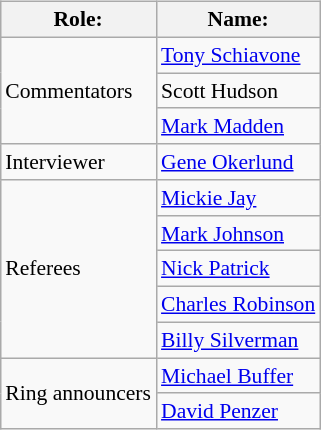<table class=wikitable style="font-size:90%; margin: 0.5em 0 0.5em 1em; float: right; clear: right;">
<tr>
<th>Role:</th>
<th>Name:</th>
</tr>
<tr>
<td rowspan=3>Commentators</td>
<td><a href='#'>Tony Schiavone</a></td>
</tr>
<tr>
<td>Scott Hudson</td>
</tr>
<tr>
<td><a href='#'>Mark Madden</a></td>
</tr>
<tr>
<td>Interviewer</td>
<td><a href='#'>Gene Okerlund</a></td>
</tr>
<tr>
<td rowspan=5>Referees</td>
<td><a href='#'>Mickie Jay</a></td>
</tr>
<tr>
<td><a href='#'>Mark Johnson</a></td>
</tr>
<tr>
<td><a href='#'>Nick Patrick</a></td>
</tr>
<tr>
<td><a href='#'>Charles Robinson</a></td>
</tr>
<tr>
<td><a href='#'>Billy Silverman</a></td>
</tr>
<tr>
<td rowspan=2>Ring announcers</td>
<td><a href='#'>Michael Buffer</a></td>
</tr>
<tr>
<td><a href='#'>David Penzer</a></td>
</tr>
</table>
